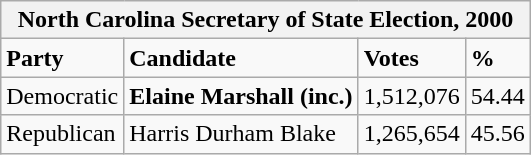<table class="wikitable">
<tr>
<th colspan="4">North Carolina Secretary of State Election, 2000</th>
</tr>
<tr>
<td><strong>Party</strong></td>
<td><strong>Candidate</strong></td>
<td><strong>Votes</strong></td>
<td><strong>%</strong></td>
</tr>
<tr>
<td>Democratic</td>
<td><strong>Elaine Marshall (inc.)</strong></td>
<td>1,512,076</td>
<td>54.44</td>
</tr>
<tr>
<td>Republican</td>
<td>Harris Durham Blake</td>
<td>1,265,654</td>
<td>45.56</td>
</tr>
</table>
